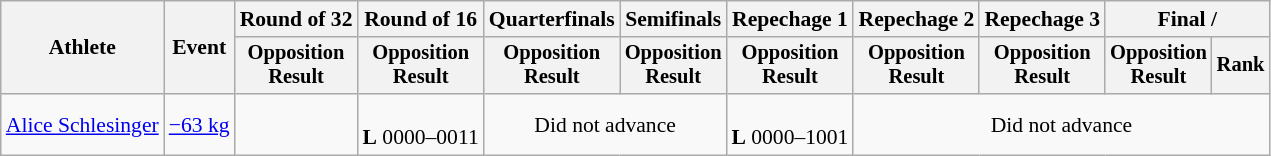<table class="wikitable" style="font-size:90%">
<tr>
<th rowspan="2">Athlete</th>
<th rowspan="2">Event</th>
<th>Round of 32</th>
<th>Round of 16</th>
<th>Quarterfinals</th>
<th>Semifinals</th>
<th>Repechage 1</th>
<th>Repechage 2</th>
<th>Repechage 3</th>
<th colspan=2>Final / </th>
</tr>
<tr style="font-size:95%">
<th>Opposition<br>Result</th>
<th>Opposition<br>Result</th>
<th>Opposition<br>Result</th>
<th>Opposition<br>Result</th>
<th>Opposition<br>Result</th>
<th>Opposition<br>Result</th>
<th>Opposition<br>Result</th>
<th>Opposition<br>Result</th>
<th>Rank</th>
</tr>
<tr align=center>
<td align=left><a href='#'>Alice Schlesinger</a></td>
<td align=left><a href='#'>−63 kg</a></td>
<td></td>
<td><br><strong>L</strong> 0000–0011</td>
<td colspan=2>Did not advance</td>
<td><br><strong>L</strong> 0000–1001</td>
<td colspan=4>Did not advance</td>
</tr>
</table>
